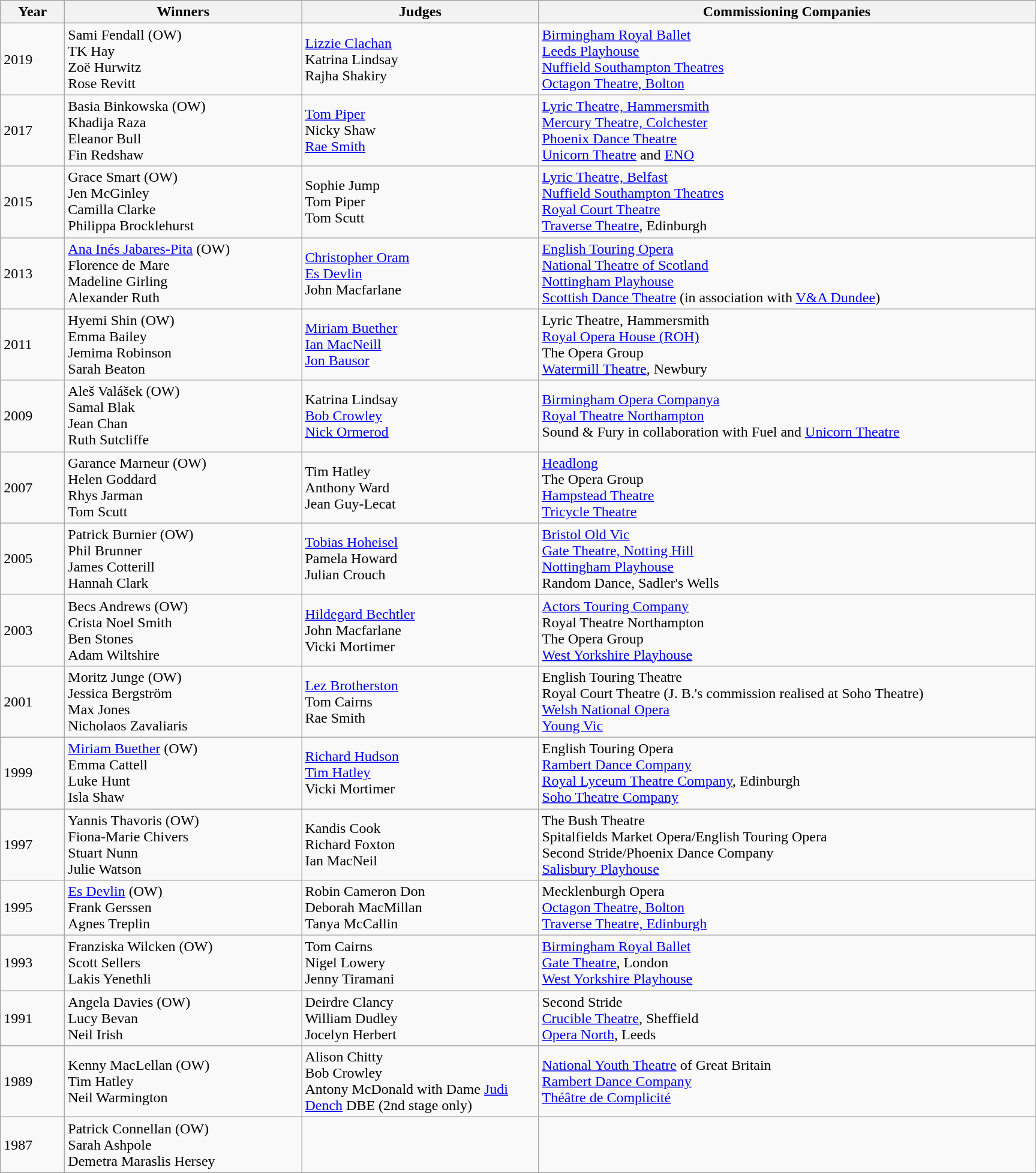<table class="wikitable">
<tr style="background:silver">
<th style="width:4em">Year</th>
<th style="width:16em">Winners</th>
<th style="width:16em">Judges</th>
<th style="width:34em">Commissioning Companies</th>
</tr>
<tr>
<td>2019</td>
<td>Sami Fendall (OW)<br>TK Hay<br>Zoë Hurwitz<br>Rose Revitt</td>
<td><a href='#'>Lizzie Clachan</a><br>Katrina Lindsay<br>Rajha Shakiry</td>
<td><a href='#'>Birmingham Royal Ballet</a><br><a href='#'>Leeds Playhouse</a><br><a href='#'>Nuffield Southampton Theatres</a><br><a href='#'>Octagon Theatre, Bolton</a></td>
</tr>
<tr>
<td>2017</td>
<td>Basia Binkowska (OW)<br>Khadija Raza<br>Eleanor Bull<br>Fin Redshaw</td>
<td><a href='#'>Tom Piper</a><br>Nicky Shaw<br><a href='#'>Rae Smith</a></td>
<td><a href='#'>Lyric Theatre, Hammersmith</a><br><a href='#'>Mercury Theatre, Colchester</a><br><a href='#'>Phoenix Dance Theatre</a><br><a href='#'>Unicorn Theatre</a> and <a href='#'>ENO</a></td>
</tr>
<tr>
<td>2015</td>
<td>Grace Smart (OW)<br>Jen McGinley<br>Camilla Clarke<br>Philippa Brocklehurst</td>
<td>Sophie Jump<br>Tom Piper<br>Tom Scutt</td>
<td><a href='#'>Lyric Theatre, Belfast</a><br><a href='#'>Nuffield Southampton Theatres</a><br><a href='#'>Royal Court Theatre</a><br><a href='#'>Traverse Theatre</a>, Edinburgh</td>
</tr>
<tr>
<td>2013</td>
<td><a href='#'>Ana Inés Jabares-Pita</a> (OW)<br>Florence de Mare<br>Madeline Girling<br>Alexander Ruth</td>
<td><a href='#'>Christopher Oram</a><br><a href='#'>Es Devlin</a><br>John Macfarlane</td>
<td><a href='#'>English Touring Opera</a><br><a href='#'>National Theatre of Scotland</a><br><a href='#'>Nottingham Playhouse</a><br><a href='#'>Scottish Dance Theatre</a> (in association with <a href='#'>V&A Dundee</a>)</td>
</tr>
<tr>
<td>2011</td>
<td>Hyemi Shin (OW)<br>Emma Bailey<br>Jemima Robinson<br>Sarah Beaton</td>
<td><a href='#'>Miriam Buether</a><br><a href='#'>Ian MacNeill</a><br><a href='#'>Jon Bausor</a></td>
<td>Lyric Theatre, Hammersmith<br><a href='#'>Royal Opera House (ROH)</a><br>The Opera Group<br><a href='#'>Watermill Theatre</a>, Newbury</td>
</tr>
<tr>
<td>2009</td>
<td>Aleš Valášek (OW)<br>Samal Blak<br>Jean Chan<br>Ruth Sutcliffe</td>
<td>Katrina Lindsay<br><a href='#'>Bob Crowley</a><br><a href='#'>Nick Ormerod</a></td>
<td><a href='#'>Birmingham Opera Companya</a><br><a href='#'>Royal Theatre Northampton</a><br>Sound & Fury in collaboration with Fuel and <a href='#'>Unicorn Theatre</a></td>
</tr>
<tr>
<td>2007</td>
<td>Garance Marneur (OW)<br>Helen Goddard<br>Rhys Jarman<br>Tom Scutt</td>
<td>Tim Hatley<br>Anthony Ward<br>Jean Guy-Lecat</td>
<td><a href='#'>Headlong</a><br>The Opera Group<br><a href='#'>Hampstead Theatre</a><br><a href='#'>Tricycle Theatre</a></td>
</tr>
<tr>
<td>2005</td>
<td>Patrick Burnier (OW)<br>Phil Brunner<br>James Cotterill<br>Hannah Clark</td>
<td><a href='#'>Tobias Hoheisel</a><br>Pamela Howard<br>Julian Crouch</td>
<td><a href='#'>Bristol Old Vic</a><br><a href='#'>Gate Theatre, Notting Hill</a><br><a href='#'>Nottingham Playhouse</a><br>Random Dance, Sadler's Wells</td>
</tr>
<tr>
<td>2003</td>
<td>Becs Andrews (OW)<br>Crista Noel Smith<br>Ben Stones<br>Adam Wiltshire</td>
<td><a href='#'>Hildegard Bechtler</a><br>John Macfarlane<br>Vicki Mortimer</td>
<td><a href='#'>Actors Touring Company</a><br>Royal Theatre Northampton<br>The Opera Group<br><a href='#'>West Yorkshire Playhouse</a></td>
</tr>
<tr>
<td>2001</td>
<td>Moritz Junge (OW)<br>Jessica Bergström<br>Max Jones<br>Nicholaos Zavaliaris</td>
<td><a href='#'>Lez Brotherston</a><br>Tom Cairns<br>Rae Smith</td>
<td>English Touring Theatre<br>Royal Court Theatre (J. B.'s commission realised at Soho Theatre)<br><a href='#'>Welsh National Opera</a><br><a href='#'>Young Vic</a></td>
</tr>
<tr>
<td>1999</td>
<td><a href='#'>Miriam Buether</a> (OW)<br>Emma Cattell<br>Luke Hunt<br>Isla Shaw</td>
<td><a href='#'>Richard Hudson</a><br><a href='#'>Tim Hatley</a><br>Vicki Mortimer</td>
<td>English Touring Opera<br><a href='#'>Rambert Dance Company</a><br><a href='#'>Royal Lyceum Theatre Company</a>, Edinburgh<br><a href='#'>Soho Theatre Company</a></td>
</tr>
<tr>
<td>1997</td>
<td>Yannis Thavoris (OW)<br>Fiona-Marie Chivers<br>Stuart Nunn<br>Julie Watson</td>
<td>Kandis Cook<br>Richard Foxton<br>Ian MacNeil</td>
<td>The Bush Theatre<br>Spitalfields Market Opera/English Touring Opera<br>Second Stride/Phoenix Dance Company<br><a href='#'>Salisbury Playhouse</a></td>
</tr>
<tr>
<td>1995</td>
<td><a href='#'>Es Devlin</a> (OW)<br>Frank Gerssen<br>Agnes Treplin</td>
<td>Robin Cameron Don<br>Deborah MacMillan<br>Tanya McCallin</td>
<td>Mecklenburgh Opera<br><a href='#'>Octagon Theatre, Bolton</a><br><a href='#'>Traverse Theatre, Edinburgh</a></td>
</tr>
<tr>
<td>1993</td>
<td>Franziska Wilcken (OW)<br>Scott Sellers<br>Lakis Yenethli</td>
<td>Tom Cairns<br>Nigel Lowery<br>Jenny Tiramani</td>
<td><a href='#'>Birmingham Royal Ballet</a><br><a href='#'>Gate Theatre</a>, London<br><a href='#'>West Yorkshire Playhouse</a></td>
</tr>
<tr jur>
<td>1991</td>
<td>Angela Davies (OW)<br>Lucy Bevan<br>Neil Irish</td>
<td>Deirdre Clancy<br>William Dudley<br>Jocelyn Herbert</td>
<td>Second Stride<br><a href='#'>Crucible Theatre</a>, Sheffield<br><a href='#'>Opera North</a>, Leeds</td>
</tr>
<tr>
<td>1989</td>
<td>Kenny MacLellan (OW)<br>Tim Hatley<br>Neil Warmington</td>
<td>Alison Chitty<br>Bob Crowley<br>Antony McDonald with Dame <a href='#'>Judi Dench</a> DBE (2nd stage only)</td>
<td><a href='#'>National Youth Theatre</a> of Great Britain<br><a href='#'>Rambert Dance Company</a><br><a href='#'>Théâtre de Complicité</a></td>
</tr>
<tr>
<td>1987</td>
<td>Patrick Connellan (OW)<br>Sarah Ashpole<br>Demetra Maraslis Hersey</td>
<td></td>
<td></td>
</tr>
<tr>
</tr>
</table>
